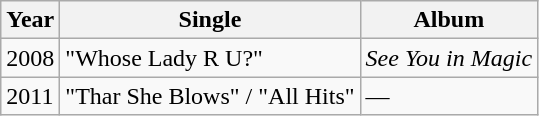<table class="wikitable">
<tr>
<th>Year</th>
<th>Single</th>
<th>Album</th>
</tr>
<tr>
<td>2008</td>
<td>"Whose Lady R U?"</td>
<td style="text-align:center;"><em>See You in Magic</em></td>
</tr>
<tr>
<td>2011</td>
<td>"Thar She Blows" / "All Hits"</td>
<td>—</td>
</tr>
</table>
